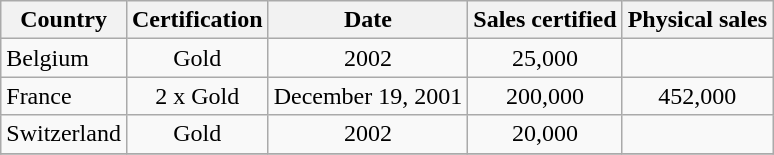<table class="wikitable sortable">
<tr>
<th bgcolor="#ebf5ff">Country</th>
<th bgcolor="#ebf5ff">Certification</th>
<th bgcolor="#ebf5ff">Date</th>
<th bgcolor="#ebf5ff">Sales certified</th>
<th bgcolor="#ebf5ff">Physical sales</th>
</tr>
<tr>
<td>Belgium</td>
<td align="center">Gold</td>
<td align="center">2002</td>
<td align="center">25,000</td>
<td align="center"></td>
</tr>
<tr>
<td>France</td>
<td align="center">2 x Gold</td>
<td align="center">December 19, 2001</td>
<td align="center">200,000</td>
<td align="center">452,000</td>
</tr>
<tr>
<td>Switzerland</td>
<td align="center">Gold</td>
<td align="center">2002</td>
<td align="center">20,000</td>
<td align="center"></td>
</tr>
<tr>
</tr>
</table>
